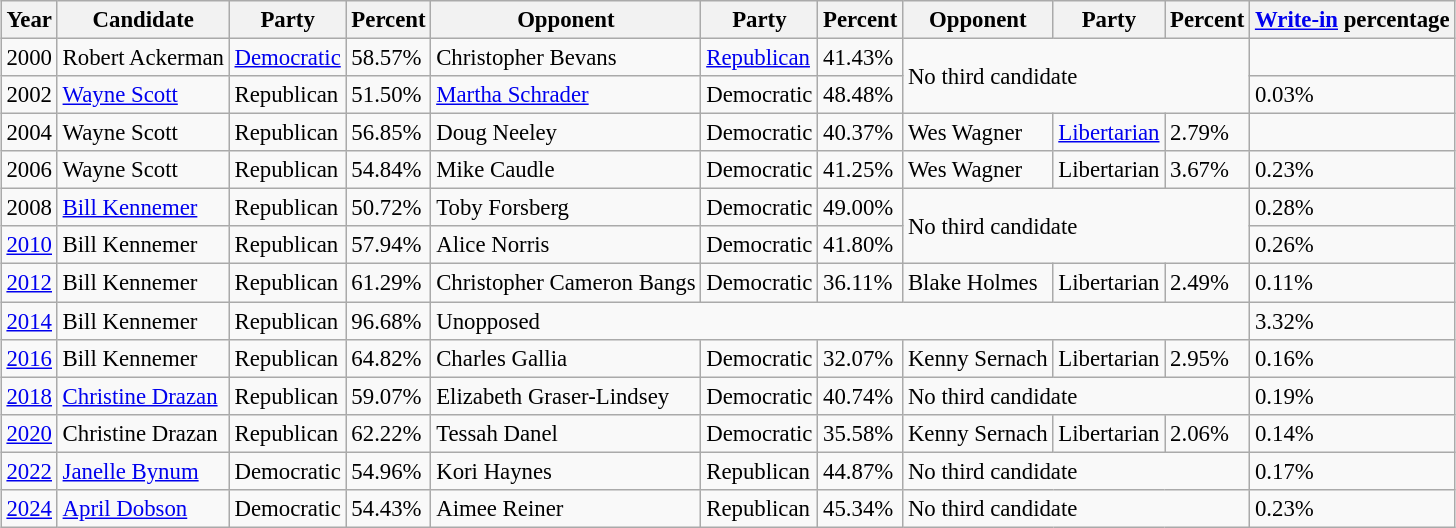<table class="wikitable sortable" style="margin:0.5em auto; font-size:95%;">
<tr>
<th>Year</th>
<th>Candidate</th>
<th>Party</th>
<th>Percent</th>
<th>Opponent</th>
<th>Party</th>
<th>Percent</th>
<th>Opponent</th>
<th>Party</th>
<th>Percent</th>
<th><a href='#'>Write-in</a> percentage</th>
</tr>
<tr>
<td>2000</td>
<td>Robert Ackerman</td>
<td><a href='#'>Democratic</a></td>
<td>58.57%</td>
<td>Christopher Bevans</td>
<td><a href='#'>Republican</a></td>
<td>41.43%</td>
<td colspan="3" rowspan="2">No third candidate</td>
</tr>
<tr>
<td>2002</td>
<td><a href='#'>Wayne Scott</a></td>
<td>Republican</td>
<td>51.50%</td>
<td><a href='#'>Martha Schrader</a></td>
<td>Democratic</td>
<td>48.48%</td>
<td>0.03%</td>
</tr>
<tr>
<td>2004</td>
<td>Wayne Scott</td>
<td>Republican</td>
<td>56.85%</td>
<td>Doug Neeley</td>
<td>Democratic</td>
<td>40.37%</td>
<td>Wes Wagner</td>
<td><a href='#'>Libertarian</a></td>
<td>2.79%</td>
<td></td>
</tr>
<tr>
<td>2006</td>
<td>Wayne Scott</td>
<td>Republican</td>
<td>54.84%</td>
<td>Mike Caudle</td>
<td>Democratic</td>
<td>41.25%</td>
<td>Wes Wagner</td>
<td>Libertarian</td>
<td>3.67%</td>
<td>0.23%</td>
</tr>
<tr>
<td>2008</td>
<td><a href='#'>Bill Kennemer</a></td>
<td>Republican</td>
<td>50.72%</td>
<td>Toby Forsberg</td>
<td>Democratic</td>
<td>49.00%</td>
<td colspan="3" rowspan="2">No third candidate</td>
<td>0.28%</td>
</tr>
<tr>
<td><a href='#'>2010</a></td>
<td>Bill Kennemer</td>
<td>Republican</td>
<td>57.94%</td>
<td>Alice Norris</td>
<td>Democratic</td>
<td>41.80%</td>
<td>0.26%</td>
</tr>
<tr>
<td><a href='#'>2012</a></td>
<td>Bill Kennemer</td>
<td>Republican</td>
<td>61.29%</td>
<td>Christopher Cameron Bangs</td>
<td>Democratic</td>
<td>36.11%</td>
<td>Blake Holmes</td>
<td>Libertarian</td>
<td>2.49%</td>
<td>0.11%</td>
</tr>
<tr>
<td><a href='#'>2014</a></td>
<td>Bill Kennemer</td>
<td>Republican</td>
<td>96.68%</td>
<td colspan="6">Unopposed</td>
<td>3.32%</td>
</tr>
<tr>
<td><a href='#'>2016</a></td>
<td>Bill Kennemer</td>
<td>Republican</td>
<td>64.82%</td>
<td>Charles Gallia</td>
<td>Democratic</td>
<td>32.07%</td>
<td>Kenny Sernach</td>
<td>Libertarian</td>
<td>2.95%</td>
<td>0.16%</td>
</tr>
<tr>
<td><a href='#'>2018</a></td>
<td><a href='#'>Christine Drazan</a></td>
<td>Republican</td>
<td>59.07%</td>
<td>Elizabeth Graser-Lindsey</td>
<td>Democratic</td>
<td>40.74%</td>
<td colspan="3">No third candidate</td>
<td>0.19%</td>
</tr>
<tr>
<td><a href='#'>2020</a></td>
<td>Christine Drazan</td>
<td>Republican</td>
<td>62.22%</td>
<td>Tessah Danel</td>
<td>Democratic</td>
<td>35.58%</td>
<td>Kenny Sernach</td>
<td>Libertarian</td>
<td>2.06%</td>
<td>0.14%</td>
</tr>
<tr>
<td><a href='#'>2022</a></td>
<td><a href='#'>Janelle Bynum</a></td>
<td>Democratic</td>
<td>54.96%</td>
<td>Kori Haynes</td>
<td>Republican</td>
<td>44.87%</td>
<td colspan="3">No third candidate</td>
<td>0.17%</td>
</tr>
<tr>
<td><a href='#'>2024</a></td>
<td><a href='#'>April Dobson</a></td>
<td>Democratic</td>
<td>54.43%</td>
<td>Aimee Reiner</td>
<td>Republican</td>
<td>45.34%</td>
<td colspan="3">No third candidate</td>
<td>0.23%</td>
</tr>
</table>
